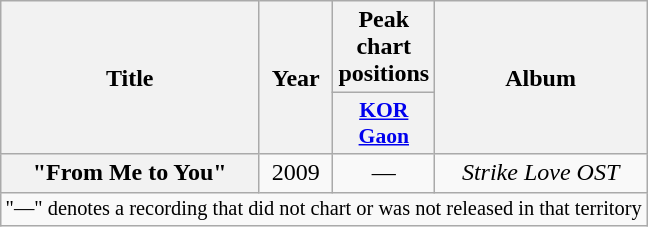<table class="wikitable plainrowheaders" style="text-align:center">
<tr>
<th scope="col" rowspan="2">Title</th>
<th scope="col" rowspan="2">Year</th>
<th scope="col">Peak chart<br>positions</th>
<th scope="col" rowspan="2">Album</th>
</tr>
<tr>
<th scope="col" style="font-size:90%; width:2.5em"><a href='#'>KOR<br>Gaon</a></th>
</tr>
<tr>
<th scope="row">"From Me to You"</th>
<td>2009</td>
<td>—</td>
<td><em>Strike Love OST</em></td>
</tr>
<tr>
<td colspan="6" style="font-size:85%">"—" denotes a recording that did not chart or was not released in that territory</td>
</tr>
</table>
